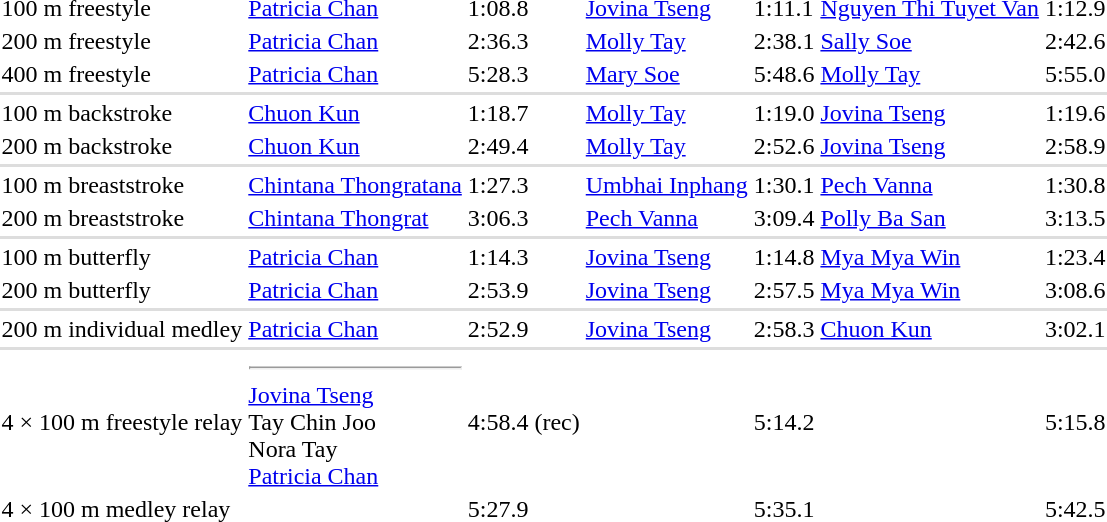<table>
<tr>
<td>100 m freestyle</td>
<td> <a href='#'>Patricia Chan</a></td>
<td>1:08.8</td>
<td> <a href='#'>Jovina Tseng</a></td>
<td>1:11.1</td>
<td> <a href='#'>Nguyen Thi Tuyet Van</a></td>
<td>1:12.9</td>
</tr>
<tr>
<td>200 m freestyle</td>
<td> <a href='#'>Patricia Chan</a></td>
<td>2:36.3</td>
<td> <a href='#'>Molly Tay</a></td>
<td>2:38.1</td>
<td> <a href='#'>Sally Soe</a></td>
<td>2:42.6</td>
</tr>
<tr>
<td>400 m freestyle</td>
<td> <a href='#'>Patricia Chan</a></td>
<td>5:28.3</td>
<td> <a href='#'>Mary Soe</a></td>
<td>5:48.6</td>
<td> <a href='#'>Molly Tay</a></td>
<td>5:55.0</td>
</tr>
<tr bgcolor=#DDDDDD>
<td colspan=7></td>
</tr>
<tr>
<td>100 m backstroke</td>
<td> <a href='#'>Chuon Kun</a></td>
<td>1:18.7</td>
<td> <a href='#'>Molly Tay</a></td>
<td>1:19.0</td>
<td> <a href='#'>Jovina Tseng</a></td>
<td>1:19.6</td>
</tr>
<tr>
<td>200 m backstroke</td>
<td> <a href='#'>Chuon Kun</a></td>
<td>2:49.4</td>
<td> <a href='#'>Molly Tay</a></td>
<td>2:52.6</td>
<td> <a href='#'>Jovina Tseng</a></td>
<td>2:58.9</td>
</tr>
<tr bgcolor=#DDDDDD>
<td colspan=7></td>
</tr>
<tr>
<td>100 m breaststroke</td>
<td> <a href='#'>Chintana Thongratana</a></td>
<td>1:27.3</td>
<td> <a href='#'>Umbhai Inphang</a></td>
<td>1:30.1</td>
<td> <a href='#'>Pech Vanna</a></td>
<td>1:30.8</td>
</tr>
<tr>
<td>200 m breaststroke</td>
<td> <a href='#'>Chintana Thongrat</a></td>
<td>3:06.3</td>
<td> <a href='#'>Pech Vanna</a></td>
<td>3:09.4</td>
<td> <a href='#'>Polly Ba San</a></td>
<td>3:13.5</td>
</tr>
<tr bgcolor=#DDDDDD>
<td colspan=7></td>
</tr>
<tr>
<td>100 m butterfly</td>
<td> <a href='#'>Patricia Chan</a></td>
<td>1:14.3</td>
<td> <a href='#'>Jovina Tseng</a></td>
<td>1:14.8</td>
<td> <a href='#'>Mya Mya Win</a></td>
<td>1:23.4</td>
</tr>
<tr>
<td>200 m butterfly</td>
<td> <a href='#'>Patricia Chan</a></td>
<td>2:53.9</td>
<td> <a href='#'>Jovina Tseng</a></td>
<td>2:57.5</td>
<td> <a href='#'>Mya Mya Win</a></td>
<td>3:08.6</td>
</tr>
<tr bgcolor=#DDDDDD>
<td colspan=7></td>
</tr>
<tr>
<td>200 m individual medley</td>
<td> <a href='#'>Patricia Chan</a></td>
<td>2:52.9</td>
<td> <a href='#'>Jovina Tseng</a></td>
<td>2:58.3</td>
<td> <a href='#'>Chuon Kun</a></td>
<td>3:02.1</td>
</tr>
<tr bgcolor=#DDDDDD>
<td colspan=7></td>
</tr>
<tr>
<td>4 × 100 m freestyle relay</td>
<td> <hr> <a href='#'>Jovina Tseng</a> <br>Tay Chin Joo<br>Nora Tay<br><a href='#'>Patricia Chan</a></td>
<td>4:58.4 (rec)</td>
<td></td>
<td>5:14.2</td>
<td></td>
<td>5:15.8</td>
</tr>
<tr>
<td>4 × 100 m medley relay</td>
<td></td>
<td>5:27.9</td>
<td></td>
<td>5:35.1</td>
<td></td>
<td>5:42.5</td>
</tr>
</table>
